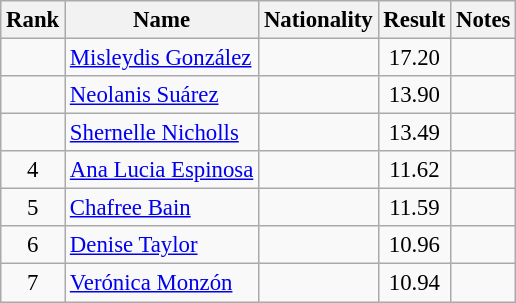<table class="wikitable sortable" style="text-align:center;font-size:95%">
<tr>
<th>Rank</th>
<th>Name</th>
<th>Nationality</th>
<th>Result</th>
<th>Notes</th>
</tr>
<tr>
<td></td>
<td align=left><a href='#'>Misleydis González</a></td>
<td align=left></td>
<td>17.20</td>
<td></td>
</tr>
<tr>
<td></td>
<td align=left><a href='#'>Neolanis Suárez</a></td>
<td align=left></td>
<td>13.90</td>
<td></td>
</tr>
<tr>
<td></td>
<td align=left><a href='#'>Shernelle Nicholls</a></td>
<td align=left></td>
<td>13.49</td>
<td></td>
</tr>
<tr>
<td>4</td>
<td align=left><a href='#'>Ana Lucia Espinosa</a></td>
<td align=left></td>
<td>11.62</td>
<td></td>
</tr>
<tr>
<td>5</td>
<td align=left><a href='#'>Chafree Bain</a></td>
<td align=left></td>
<td>11.59</td>
<td></td>
</tr>
<tr>
<td>6</td>
<td align=left><a href='#'>Denise Taylor</a></td>
<td align=left></td>
<td>10.96</td>
<td></td>
</tr>
<tr>
<td>7</td>
<td align=left><a href='#'>Verónica Monzón</a></td>
<td align=left></td>
<td>10.94</td>
<td></td>
</tr>
</table>
